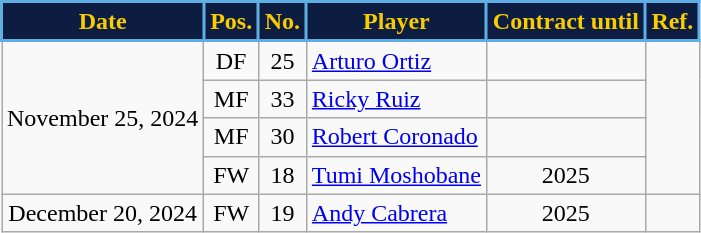<table class="wikitable" style="text-align:center; font-size:100%; ">
<tr>
<th style="background:#0D1D41; color:#F8CC00; border:2px solid #5FAFE4;" scope="col"><strong>Date</strong></th>
<th style="background:#0D1D41; color:#F8CC00; border:2px solid #5FAFE4;" scope="col"><strong>Pos.</strong></th>
<th style="background:#0D1D41; color:#F8CC00; border:2px solid #5FAFE4;" scope="col"><strong>No.</strong></th>
<th style="background:#0D1D41; color:#F8CC00; border:2px solid #5FAFE4;" scope="col"><strong>Player</strong></th>
<th style="background:#0D1D41; color:#F8CC00; border:2px solid #5FAFE4;" scope="col"><strong>Contract until</strong></th>
<th style="background:#0D1D41; color:#F8CC00; border:2px solid #5FAFE4;" scope="col"><strong>Ref.</strong></th>
</tr>
<tr>
<td rowspan=4>November 25, 2024</td>
<td style="text-align:center;">DF</td>
<td style="text-align:center;">25</td>
<td align=left> <a href='#'>Arturo Ortiz</a></td>
<td></td>
<td rowspan=4></td>
</tr>
<tr>
<td style="text-align:center;">MF</td>
<td style="text-align:center;">33</td>
<td align=left> <a href='#'>Ricky Ruiz</a></td>
<td></td>
</tr>
<tr>
<td style="text-align:center;">MF</td>
<td style="text-align:center;">30</td>
<td align=left> <a href='#'>Robert Coronado</a></td>
<td></td>
</tr>
<tr>
<td style="text-align:center;">FW</td>
<td style="text-align:center;">18</td>
<td align=left> <a href='#'>Tumi Moshobane</a></td>
<td>2025</td>
</tr>
<tr>
<td>December 20, 2024</td>
<td style="text-align:center;">FW</td>
<td style="text-align:center;">19</td>
<td align=left> <a href='#'>Andy Cabrera</a></td>
<td>2025</td>
</tr>
</table>
